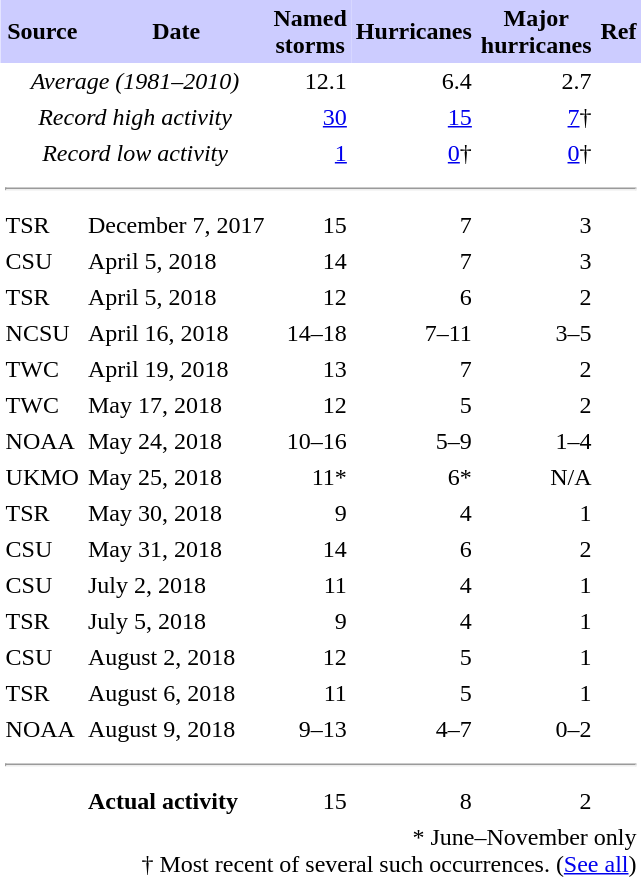<table class="toccolours" cellspacing=0 cellpadding=3 style="float:right; margin-left:1em; text-align:right; clear: right;">
<tr style="background:#ccccff">
<td align="center"><strong>Source</strong></td>
<td align="center"><strong>Date</strong></td>
<td align="center"><strong><span>Named<br>storms</span></strong></td>
<td align="center"><strong><span>Hurricanes</span></strong></td>
<td align="center"><strong><span>Major<br>hurricanes</span></strong></td>
<td align="center"><strong><span>Ref</span></strong></td>
</tr>
<tr>
<td align="center" colspan="2"><em>Average <span>(1981–2010)</span></em></td>
<td>12.1</td>
<td>6.4</td>
<td>2.7</td>
<td></td>
</tr>
<tr>
<td style="text-align:center;" colspan="2"><em>Record high activity</em></td>
<td><a href='#'>30</a></td>
<td><a href='#'>15</a></td>
<td><a href='#'>7</a>†</td>
<td></td>
</tr>
<tr>
<td style="text-align:center;" colspan="2"><em>Record low activity</em></td>
<td><a href='#'>1</a></td>
<td><a href='#'>0</a>†</td>
<td><a href='#'>0</a>†</td>
<td></td>
</tr>
<tr>
<td colspan="6" style="text-align:center;"><hr></td>
</tr>
<tr>
<td align="left">TSR</td>
<td align="left">December 7, 2017</td>
<td>15</td>
<td>7</td>
<td>3</td>
<td></td>
</tr>
<tr>
<td align="left">CSU</td>
<td align="left">April 5, 2018</td>
<td>14</td>
<td>7</td>
<td>3</td>
<td></td>
</tr>
<tr>
<td align="left">TSR</td>
<td align="left">April 5, 2018</td>
<td>12</td>
<td>6</td>
<td>2</td>
<td></td>
</tr>
<tr>
<td align="left">NCSU</td>
<td align="left">April 16, 2018</td>
<td>14–18</td>
<td>7–11</td>
<td>3–5</td>
<td></td>
</tr>
<tr>
<td align="left">TWC</td>
<td align="left">April 19, 2018</td>
<td>13</td>
<td>7</td>
<td>2</td>
<td></td>
</tr>
<tr>
<td align="left">TWC</td>
<td align="left">May 17, 2018</td>
<td>12</td>
<td>5</td>
<td>2</td>
<td></td>
</tr>
<tr>
<td align="left">NOAA</td>
<td align="left">May 24, 2018</td>
<td>10–16</td>
<td>5–9</td>
<td>1–4</td>
<td></td>
</tr>
<tr>
<td align="left">UKMO</td>
<td align="left">May 25, 2018</td>
<td>11*</td>
<td>6*</td>
<td>N/A</td>
<td></td>
</tr>
<tr>
<td align="left">TSR</td>
<td align="left">May 30, 2018</td>
<td>9</td>
<td>4</td>
<td>1</td>
<td></td>
</tr>
<tr>
<td align="left">CSU</td>
<td align="left">May 31, 2018</td>
<td>14</td>
<td>6</td>
<td>2</td>
<td></td>
</tr>
<tr>
<td align="left">CSU</td>
<td align="left">July 2, 2018</td>
<td>11</td>
<td>4</td>
<td>1</td>
<td></td>
</tr>
<tr>
<td align="left">TSR</td>
<td align="left">July 5, 2018</td>
<td>9</td>
<td>4</td>
<td>1</td>
<td></td>
</tr>
<tr>
<td align="left">CSU</td>
<td align="left">August 2, 2018</td>
<td>12</td>
<td>5</td>
<td>1</td>
<td></td>
</tr>
<tr>
<td align="left">TSR</td>
<td align="left">August 6, 2018</td>
<td>11</td>
<td>5</td>
<td>1</td>
<td></td>
</tr>
<tr>
<td align="left">NOAA</td>
<td align="left">August 9, 2018</td>
<td>9–13</td>
<td>4–7</td>
<td>0–2</td>
<td></td>
</tr>
<tr>
<td colspan="6" style="text-align:center;"><hr></td>
</tr>
<tr>
<td align="left"></td>
<td align="left"><strong>Actual activity</strong></td>
<td>15</td>
<td>8</td>
<td>2</td>
</tr>
<tr>
<td colspan="6">* June–November only<br>† Most recent of several such occurrences. (<a href='#'>See all</a>)</td>
</tr>
</table>
